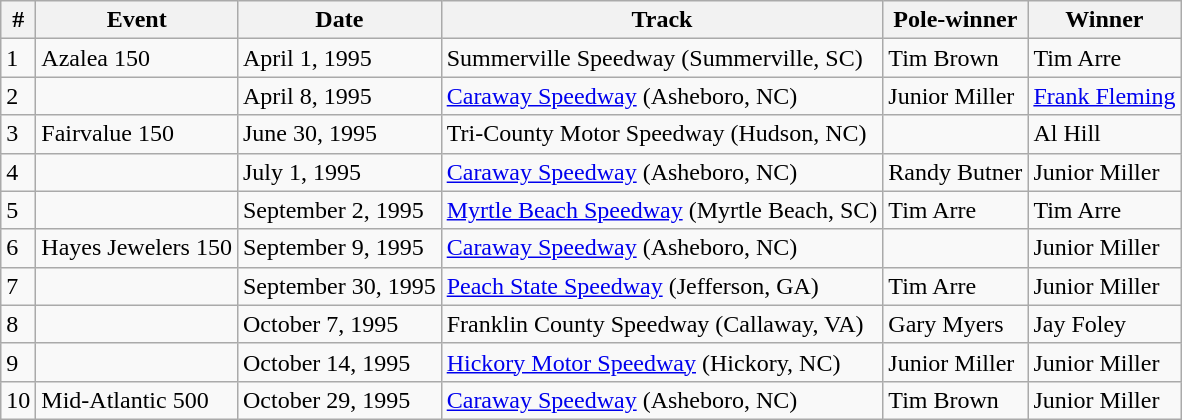<table class="wikitable">
<tr>
<th>#</th>
<th>Event</th>
<th>Date</th>
<th>Track</th>
<th>Pole-winner</th>
<th>Winner</th>
</tr>
<tr>
<td>1</td>
<td>Azalea 150</td>
<td>April 1, 1995</td>
<td>Summerville Speedway (Summerville, SC)</td>
<td>Tim Brown</td>
<td>Tim Arre</td>
</tr>
<tr>
<td>2</td>
<td></td>
<td>April 8, 1995</td>
<td><a href='#'>Caraway Speedway</a> (Asheboro, NC)</td>
<td>Junior Miller</td>
<td><a href='#'>Frank Fleming</a></td>
</tr>
<tr>
<td>3</td>
<td>Fairvalue 150</td>
<td>June 30, 1995</td>
<td>Tri-County Motor Speedway (Hudson, NC)</td>
<td></td>
<td>Al Hill</td>
</tr>
<tr>
<td>4</td>
<td></td>
<td>July 1, 1995</td>
<td><a href='#'>Caraway Speedway</a> (Asheboro, NC)</td>
<td>Randy Butner</td>
<td>Junior Miller</td>
</tr>
<tr>
<td>5</td>
<td></td>
<td>September 2, 1995</td>
<td><a href='#'>Myrtle Beach Speedway</a> (Myrtle Beach, SC)</td>
<td>Tim Arre</td>
<td>Tim Arre</td>
</tr>
<tr>
<td>6</td>
<td>Hayes Jewelers 150</td>
<td>September 9, 1995</td>
<td><a href='#'>Caraway Speedway</a> (Asheboro, NC)</td>
<td></td>
<td>Junior Miller</td>
</tr>
<tr>
<td>7</td>
<td></td>
<td>September 30, 1995</td>
<td><a href='#'>Peach State Speedway</a> (Jefferson, GA)</td>
<td>Tim Arre</td>
<td>Junior Miller</td>
</tr>
<tr>
<td>8</td>
<td></td>
<td>October 7, 1995</td>
<td>Franklin County Speedway (Callaway, VA)</td>
<td>Gary Myers</td>
<td>Jay Foley</td>
</tr>
<tr>
<td>9</td>
<td></td>
<td>October 14, 1995</td>
<td><a href='#'>Hickory Motor Speedway</a> (Hickory, NC)</td>
<td>Junior Miller</td>
<td>Junior Miller</td>
</tr>
<tr>
<td>10</td>
<td>Mid-Atlantic 500</td>
<td>October 29, 1995</td>
<td><a href='#'>Caraway Speedway</a> (Asheboro, NC)</td>
<td>Tim Brown</td>
<td>Junior Miller</td>
</tr>
</table>
